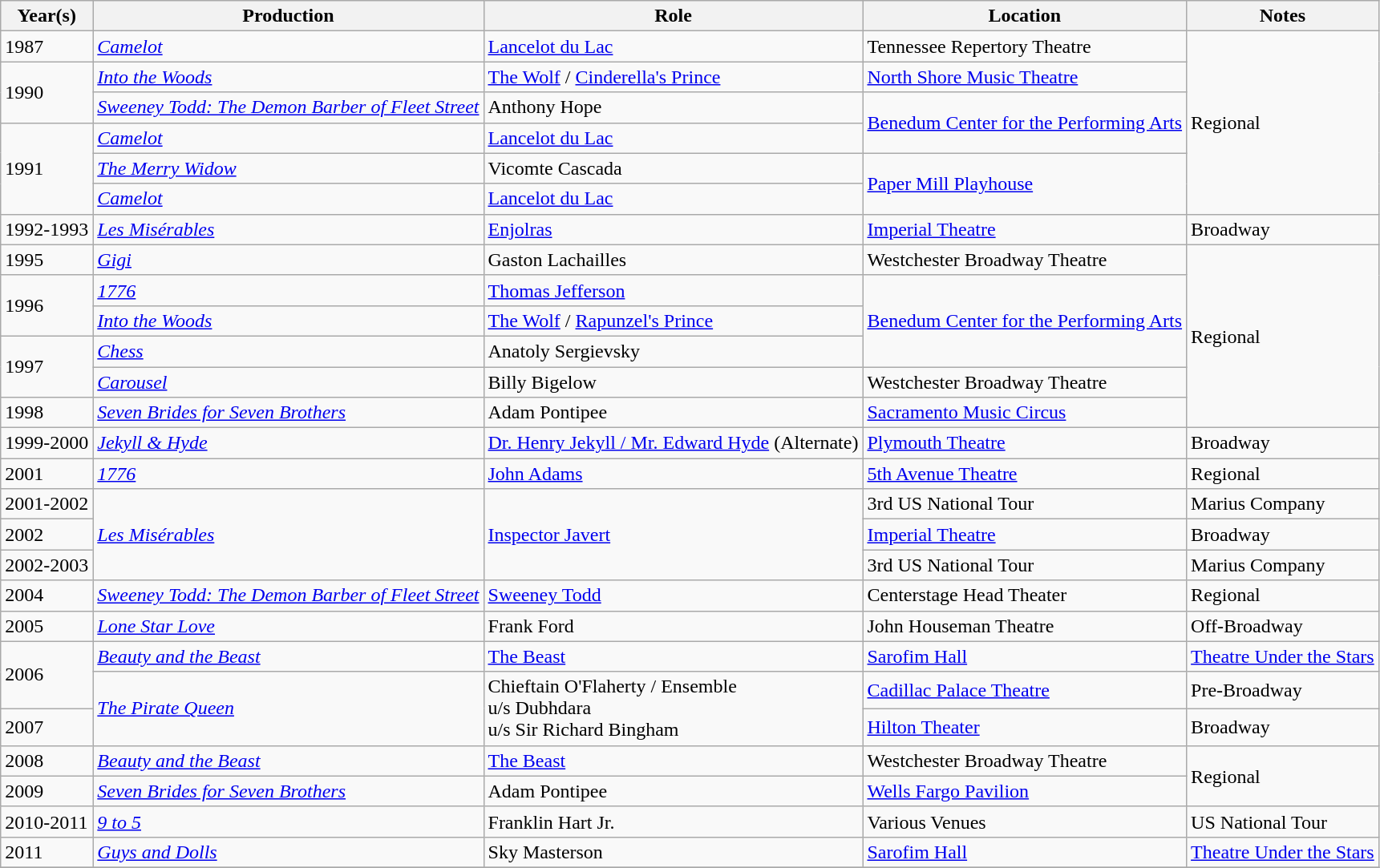<table class="wikitable">
<tr>
<th>Year(s)</th>
<th>Production</th>
<th>Role</th>
<th>Location</th>
<th>Notes</th>
</tr>
<tr>
<td>1987</td>
<td><em><a href='#'>Camelot</a></em></td>
<td><a href='#'>Lancelot du Lac</a></td>
<td>Tennessee Repertory Theatre</td>
<td rowspan=6>Regional</td>
</tr>
<tr>
<td rowspan=2>1990</td>
<td><em><a href='#'>Into the Woods</a></em></td>
<td><a href='#'>The Wolf</a> / <a href='#'>Cinderella's Prince</a></td>
<td><a href='#'>North Shore Music Theatre</a></td>
</tr>
<tr>
<td><em><a href='#'>Sweeney Todd: The Demon Barber of Fleet Street</a></em></td>
<td>Anthony Hope</td>
<td rowspan=2><a href='#'>Benedum Center for the Performing Arts</a></td>
</tr>
<tr>
<td rowspan=3>1991</td>
<td><em><a href='#'>Camelot</a></em></td>
<td><a href='#'>Lancelot du Lac</a></td>
</tr>
<tr>
<td><em><a href='#'>The Merry Widow</a></em></td>
<td>Vicomte Cascada</td>
<td rowspan=2><a href='#'>Paper Mill Playhouse</a></td>
</tr>
<tr>
<td><em><a href='#'>Camelot</a></em></td>
<td><a href='#'>Lancelot du Lac</a></td>
</tr>
<tr>
<td>1992-1993</td>
<td><em><a href='#'>Les Misérables</a></em></td>
<td><a href='#'>Enjolras</a></td>
<td><a href='#'>Imperial Theatre</a></td>
<td>Broadway</td>
</tr>
<tr>
<td>1995</td>
<td><em><a href='#'>Gigi</a></em></td>
<td>Gaston Lachailles</td>
<td>Westchester Broadway Theatre</td>
<td rowspan=6>Regional</td>
</tr>
<tr>
<td rowspan=2>1996</td>
<td><em><a href='#'>1776</a></em></td>
<td><a href='#'>Thomas Jefferson</a></td>
<td rowspan=3><a href='#'>Benedum Center for the Performing Arts</a></td>
</tr>
<tr>
<td><em><a href='#'>Into the Woods</a></em></td>
<td><a href='#'>The Wolf</a> / <a href='#'>Rapunzel's Prince</a></td>
</tr>
<tr>
<td rowspan=2>1997</td>
<td><em><a href='#'>Chess</a></em></td>
<td>Anatoly Sergievsky</td>
</tr>
<tr>
<td><em><a href='#'>Carousel</a></em></td>
<td>Billy Bigelow</td>
<td>Westchester Broadway Theatre</td>
</tr>
<tr>
<td>1998</td>
<td><em><a href='#'>Seven Brides for Seven Brothers</a></em></td>
<td>Adam Pontipee</td>
<td><a href='#'>Sacramento Music Circus</a></td>
</tr>
<tr>
<td>1999-2000</td>
<td><em><a href='#'>Jekyll & Hyde</a></em></td>
<td><a href='#'>Dr. Henry Jekyll / Mr. Edward Hyde</a> (Alternate)</td>
<td><a href='#'>Plymouth Theatre</a></td>
<td>Broadway</td>
</tr>
<tr>
<td>2001</td>
<td><em><a href='#'>1776</a></em></td>
<td><a href='#'>John Adams</a></td>
<td><a href='#'>5th Avenue Theatre</a></td>
<td>Regional</td>
</tr>
<tr>
<td>2001-2002</td>
<td rowspan=3><em><a href='#'>Les Misérables</a></em></td>
<td rowspan=3><a href='#'>Inspector Javert</a></td>
<td>3rd US National Tour</td>
<td>Marius Company</td>
</tr>
<tr>
<td>2002</td>
<td><a href='#'>Imperial Theatre</a></td>
<td>Broadway</td>
</tr>
<tr>
<td>2002-2003</td>
<td>3rd US National Tour</td>
<td>Marius Company</td>
</tr>
<tr>
<td>2004</td>
<td><em><a href='#'>Sweeney Todd: The Demon Barber of Fleet Street</a></em></td>
<td><a href='#'>Sweeney Todd</a></td>
<td>Centerstage Head Theater</td>
<td>Regional</td>
</tr>
<tr>
<td>2005</td>
<td><em><a href='#'>Lone Star Love</a></em></td>
<td>Frank Ford</td>
<td>John Houseman Theatre</td>
<td>Off-Broadway</td>
</tr>
<tr>
<td rowspan=2>2006</td>
<td><em><a href='#'>Beauty and the Beast</a></em></td>
<td><a href='#'>The Beast</a></td>
<td><a href='#'>Sarofim Hall</a></td>
<td><a href='#'>Theatre Under the Stars</a></td>
</tr>
<tr>
<td rowspan=2><em><a href='#'>The Pirate Queen</a></em></td>
<td rowspan=2>Chieftain O'Flaherty / Ensemble<br>u/s Dubhdara<br>u/s Sir Richard Bingham</td>
<td><a href='#'>Cadillac Palace Theatre</a></td>
<td>Pre-Broadway</td>
</tr>
<tr>
<td>2007</td>
<td><a href='#'>Hilton Theater</a></td>
<td>Broadway</td>
</tr>
<tr>
<td>2008</td>
<td><em><a href='#'>Beauty and the Beast</a></em></td>
<td><a href='#'>The Beast</a></td>
<td>Westchester Broadway Theatre</td>
<td rowspan=2>Regional</td>
</tr>
<tr>
<td>2009</td>
<td><em><a href='#'>Seven Brides for Seven Brothers</a></em></td>
<td>Adam Pontipee</td>
<td><a href='#'>Wells Fargo Pavilion</a></td>
</tr>
<tr>
<td>2010-2011</td>
<td><em><a href='#'>9 to 5</a></em></td>
<td>Franklin Hart Jr.</td>
<td>Various Venues</td>
<td>US National Tour</td>
</tr>
<tr>
<td>2011</td>
<td><em><a href='#'>Guys and Dolls</a></em></td>
<td>Sky Masterson</td>
<td><a href='#'>Sarofim Hall</a></td>
<td><a href='#'>Theatre Under the Stars</a></td>
</tr>
<tr>
</tr>
</table>
